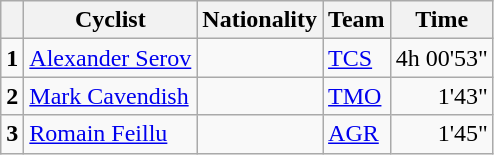<table class="wikitable">
<tr>
<th></th>
<th>Cyclist</th>
<th>Nationality</th>
<th>Team</th>
<th>Time</th>
</tr>
<tr>
<td><strong>1</strong></td>
<td><a href='#'>Alexander Serov</a></td>
<td></td>
<td><a href='#'>TCS</a></td>
<td align="right">4h 00'53"</td>
</tr>
<tr>
<td><strong>2</strong></td>
<td><a href='#'>Mark Cavendish</a></td>
<td></td>
<td><a href='#'>TMO</a></td>
<td align="right">1'43"</td>
</tr>
<tr>
<td><strong>3</strong></td>
<td><a href='#'>Romain Feillu</a></td>
<td></td>
<td><a href='#'>AGR</a></td>
<td align="right">1'45"</td>
</tr>
</table>
